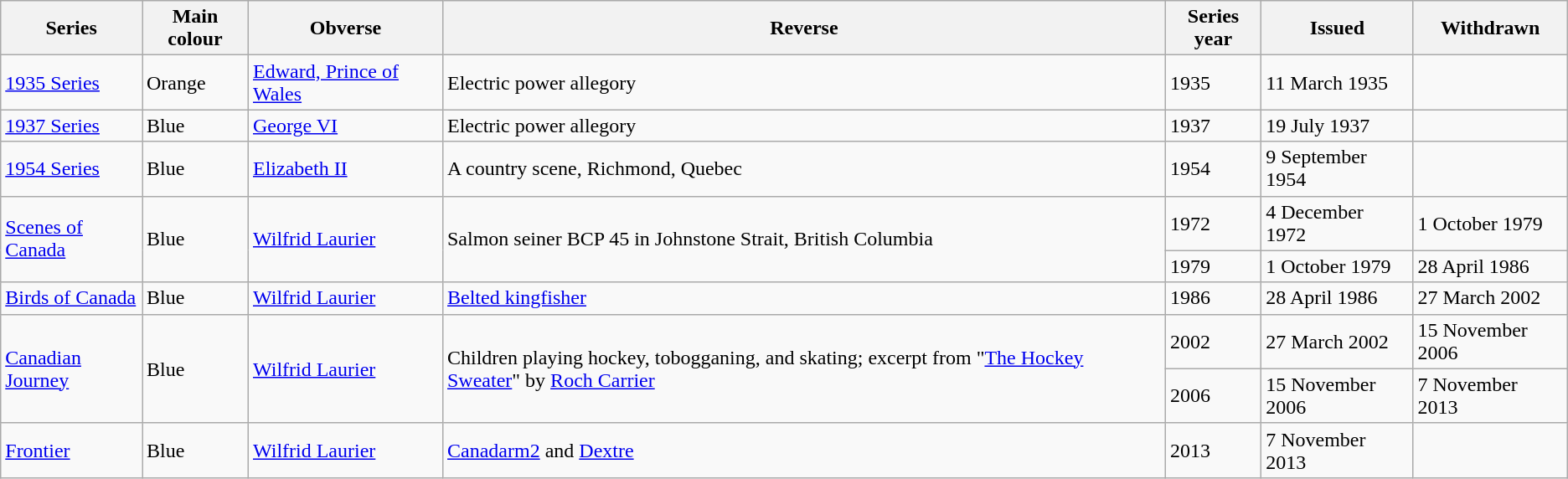<table class="wikitable"">
<tr>
<th>Series</th>
<th>Main colour</th>
<th>Obverse</th>
<th>Reverse</th>
<th>Series year</th>
<th>Issued</th>
<th>Withdrawn</th>
</tr>
<tr>
<td><a href='#'>1935 Series</a></td>
<td> Orange</td>
<td><a href='#'>Edward, Prince of Wales</a></td>
<td>Electric power allegory</td>
<td>1935</td>
<td>11 March 1935</td>
<td></td>
</tr>
<tr>
<td><a href='#'>1937 Series</a></td>
<td> Blue</td>
<td><a href='#'>George VI</a></td>
<td>Electric power allegory</td>
<td>1937</td>
<td>19 July 1937</td>
<td></td>
</tr>
<tr>
<td><a href='#'>1954 Series</a></td>
<td> Blue</td>
<td><a href='#'>Elizabeth II</a></td>
<td>A country scene, Richmond, Quebec</td>
<td>1954</td>
<td>9 September 1954</td>
<td></td>
</tr>
<tr>
<td rowspan=2><a href='#'>Scenes of Canada</a></td>
<td rowspan=2> Blue</td>
<td rowspan=2><a href='#'>Wilfrid Laurier</a></td>
<td rowspan=2>Salmon seiner BCP 45 in Johnstone Strait, British Columbia</td>
<td>1972</td>
<td>4 December 1972</td>
<td>1 October 1979</td>
</tr>
<tr>
<td>1979</td>
<td>1 October 1979</td>
<td>28 April 1986</td>
</tr>
<tr>
<td><a href='#'>Birds of Canada</a></td>
<td> Blue</td>
<td><a href='#'>Wilfrid Laurier</a></td>
<td><a href='#'>Belted kingfisher</a></td>
<td>1986</td>
<td>28 April 1986</td>
<td>27 March 2002</td>
</tr>
<tr>
<td rowspan=2><a href='#'>Canadian Journey</a></td>
<td rowspan=2> Blue</td>
<td rowspan=2><a href='#'>Wilfrid Laurier</a></td>
<td rowspan=2>Children playing hockey, tobogganing, and skating; excerpt from "<a href='#'>The Hockey Sweater</a>" by <a href='#'>Roch Carrier</a></td>
<td>2002</td>
<td>27 March 2002</td>
<td>15 November 2006</td>
</tr>
<tr>
<td>2006</td>
<td>15 November 2006</td>
<td>7 November 2013</td>
</tr>
<tr>
<td><a href='#'>Frontier</a></td>
<td> Blue</td>
<td><a href='#'>Wilfrid Laurier</a></td>
<td><a href='#'>Canadarm2</a> and <a href='#'>Dextre</a></td>
<td>2013</td>
<td>7 November 2013</td>
<td></td>
</tr>
</table>
